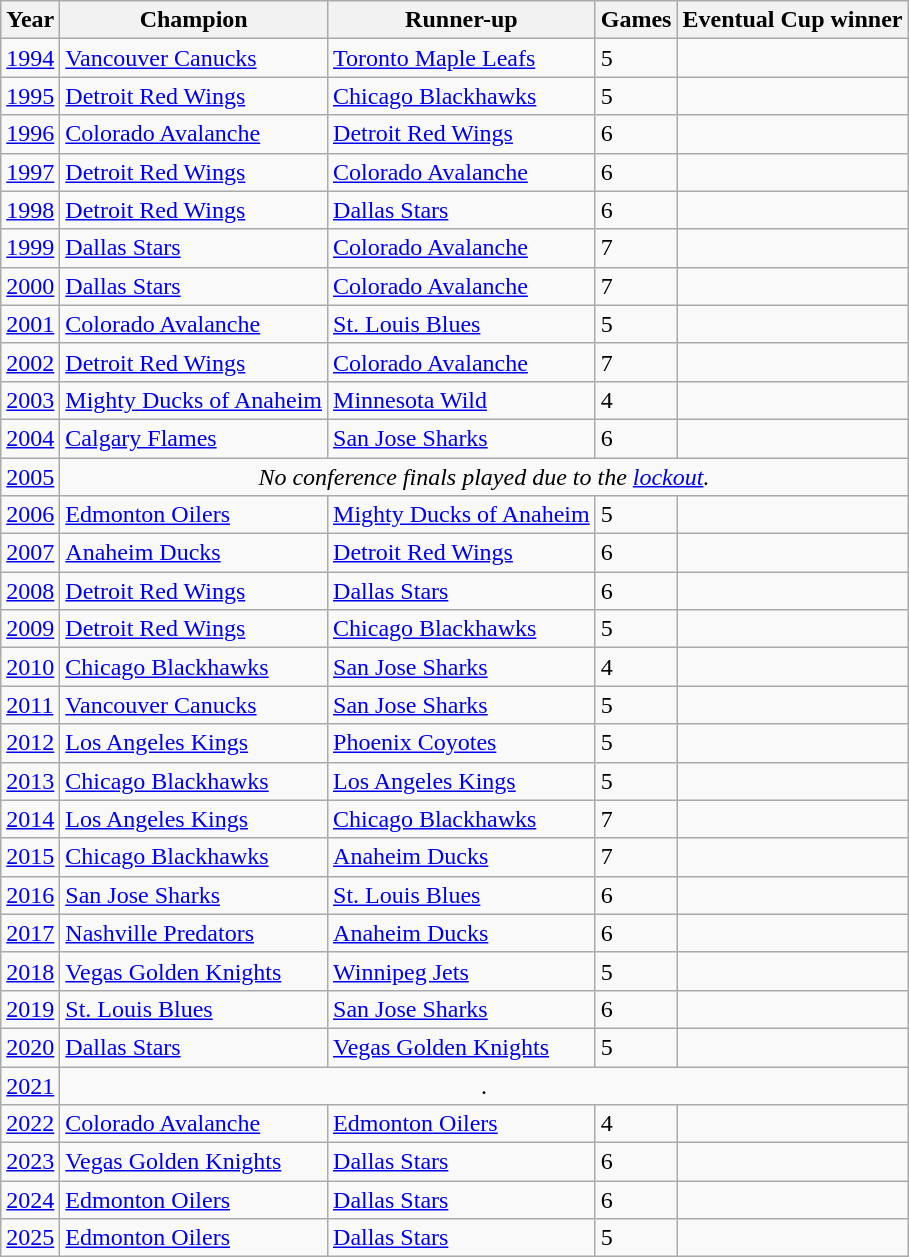<table class="wikitable">
<tr>
<th>Year</th>
<th>Champion</th>
<th>Runner-up</th>
<th>Games</th>
<th>Eventual Cup winner</th>
</tr>
<tr>
<td><a href='#'>1994</a></td>
<td><a href='#'>Vancouver Canucks</a></td>
<td><a href='#'>Toronto Maple Leafs</a></td>
<td>5</td>
<td></td>
</tr>
<tr>
<td><a href='#'>1995</a></td>
<td><a href='#'>Detroit Red Wings</a></td>
<td><a href='#'>Chicago Blackhawks</a></td>
<td>5</td>
<td></td>
</tr>
<tr>
<td><a href='#'>1996</a></td>
<td><a href='#'>Colorado Avalanche</a></td>
<td><a href='#'>Detroit Red Wings</a></td>
<td>6</td>
<td></td>
</tr>
<tr>
<td><a href='#'>1997</a></td>
<td><a href='#'>Detroit Red Wings</a></td>
<td><a href='#'>Colorado Avalanche</a></td>
<td>6</td>
<td></td>
</tr>
<tr>
<td><a href='#'>1998</a></td>
<td><a href='#'>Detroit Red Wings</a></td>
<td><a href='#'>Dallas Stars</a></td>
<td>6</td>
<td></td>
</tr>
<tr>
<td><a href='#'>1999</a></td>
<td><a href='#'>Dallas Stars</a></td>
<td><a href='#'>Colorado Avalanche</a></td>
<td>7</td>
<td></td>
</tr>
<tr>
<td><a href='#'>2000</a></td>
<td><a href='#'>Dallas Stars</a></td>
<td><a href='#'>Colorado Avalanche</a></td>
<td>7</td>
<td></td>
</tr>
<tr>
<td><a href='#'>2001</a></td>
<td><a href='#'>Colorado Avalanche</a></td>
<td><a href='#'>St. Louis Blues</a></td>
<td>5</td>
<td></td>
</tr>
<tr>
<td><a href='#'>2002</a></td>
<td><a href='#'>Detroit Red Wings</a></td>
<td><a href='#'>Colorado Avalanche</a></td>
<td>7</td>
<td></td>
</tr>
<tr>
<td><a href='#'>2003</a></td>
<td><a href='#'>Mighty Ducks of Anaheim</a></td>
<td><a href='#'>Minnesota Wild</a></td>
<td>4</td>
<td></td>
</tr>
<tr>
<td><a href='#'>2004</a></td>
<td><a href='#'>Calgary Flames</a></td>
<td><a href='#'>San Jose Sharks</a></td>
<td>6</td>
<td></td>
</tr>
<tr>
<td><a href='#'>2005</a></td>
<td colspan="4" style="text-align:center;"><em>No conference finals played due to the <a href='#'>lockout</a>.</em></td>
</tr>
<tr>
<td><a href='#'>2006</a></td>
<td><a href='#'>Edmonton Oilers</a></td>
<td><a href='#'>Mighty Ducks of Anaheim</a></td>
<td>5</td>
<td></td>
</tr>
<tr>
<td><a href='#'>2007</a></td>
<td><a href='#'>Anaheim Ducks</a></td>
<td><a href='#'>Detroit Red Wings</a></td>
<td>6</td>
<td></td>
</tr>
<tr>
<td><a href='#'>2008</a></td>
<td><a href='#'>Detroit Red Wings</a></td>
<td><a href='#'>Dallas Stars</a></td>
<td>6</td>
<td></td>
</tr>
<tr>
<td><a href='#'>2009</a></td>
<td><a href='#'>Detroit Red Wings</a></td>
<td><a href='#'>Chicago Blackhawks</a></td>
<td>5</td>
<td></td>
</tr>
<tr>
<td><a href='#'>2010</a></td>
<td><a href='#'>Chicago Blackhawks</a></td>
<td><a href='#'>San Jose Sharks</a></td>
<td>4</td>
<td></td>
</tr>
<tr>
<td><a href='#'>2011</a></td>
<td><a href='#'>Vancouver Canucks</a></td>
<td><a href='#'>San Jose Sharks</a></td>
<td>5</td>
<td></td>
</tr>
<tr>
<td><a href='#'>2012</a></td>
<td><a href='#'>Los Angeles Kings</a></td>
<td><a href='#'>Phoenix Coyotes</a></td>
<td>5</td>
<td></td>
</tr>
<tr>
<td><a href='#'>2013</a></td>
<td><a href='#'>Chicago Blackhawks</a></td>
<td><a href='#'>Los Angeles Kings</a></td>
<td>5</td>
<td></td>
</tr>
<tr>
<td><a href='#'>2014</a></td>
<td><a href='#'>Los Angeles Kings</a></td>
<td><a href='#'>Chicago Blackhawks</a></td>
<td>7</td>
<td></td>
</tr>
<tr>
<td><a href='#'>2015</a></td>
<td><a href='#'>Chicago Blackhawks</a></td>
<td><a href='#'>Anaheim Ducks</a></td>
<td>7</td>
<td></td>
</tr>
<tr>
<td><a href='#'>2016</a></td>
<td><a href='#'>San Jose Sharks</a></td>
<td><a href='#'>St. Louis Blues</a></td>
<td>6</td>
<td></td>
</tr>
<tr>
<td><a href='#'>2017</a></td>
<td><a href='#'>Nashville Predators</a></td>
<td><a href='#'>Anaheim Ducks</a></td>
<td>6</td>
<td></td>
</tr>
<tr>
<td><a href='#'>2018</a></td>
<td><a href='#'>Vegas Golden Knights</a></td>
<td><a href='#'>Winnipeg Jets</a></td>
<td>5</td>
<td></td>
</tr>
<tr>
<td><a href='#'>2019</a></td>
<td><a href='#'>St. Louis Blues</a></td>
<td><a href='#'>San Jose Sharks</a></td>
<td>6</td>
<td></td>
</tr>
<tr>
<td><a href='#'>2020</a></td>
<td><a href='#'>Dallas Stars</a></td>
<td><a href='#'>Vegas Golden Knights</a></td>
<td>5</td>
<td></td>
</tr>
<tr>
<td><a href='#'>2021</a></td>
<td colspan="4" style="text-align:center;">.</td>
</tr>
<tr>
<td><a href='#'>2022</a></td>
<td><a href='#'>Colorado Avalanche</a></td>
<td><a href='#'>Edmonton Oilers</a></td>
<td>4</td>
<td></td>
</tr>
<tr>
<td><a href='#'>2023</a></td>
<td><a href='#'>Vegas Golden Knights</a></td>
<td><a href='#'>Dallas Stars</a></td>
<td>6</td>
<td></td>
</tr>
<tr>
<td><a href='#'>2024</a></td>
<td><a href='#'>Edmonton Oilers</a></td>
<td><a href='#'>Dallas Stars</a></td>
<td>6</td>
<td></td>
</tr>
<tr>
<td><a href='#'>2025</a></td>
<td><a href='#'>Edmonton Oilers</a></td>
<td><a href='#'>Dallas Stars</a></td>
<td>5</td>
<td></td>
</tr>
</table>
